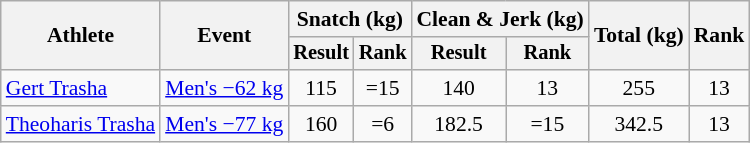<table class="wikitable" style="font-size:90%">
<tr>
<th rowspan="2">Athlete</th>
<th rowspan="2">Event</th>
<th colspan="2">Snatch (kg)</th>
<th colspan="2">Clean & Jerk (kg)</th>
<th rowspan="2">Total (kg)</th>
<th rowspan="2">Rank</th>
</tr>
<tr style="font-size:95%">
<th>Result</th>
<th>Rank</th>
<th>Result</th>
<th>Rank</th>
</tr>
<tr align=center>
<td align=left><a href='#'>Gert Trasha</a></td>
<td align=left><a href='#'>Men's −62 kg</a></td>
<td>115</td>
<td>=15</td>
<td>140</td>
<td>13</td>
<td>255</td>
<td>13</td>
</tr>
<tr align=center>
<td align=left><a href='#'>Theoharis Trasha</a></td>
<td align=left><a href='#'>Men's −77 kg</a></td>
<td>160</td>
<td>=6</td>
<td>182.5</td>
<td>=15</td>
<td>342.5</td>
<td>13</td>
</tr>
</table>
